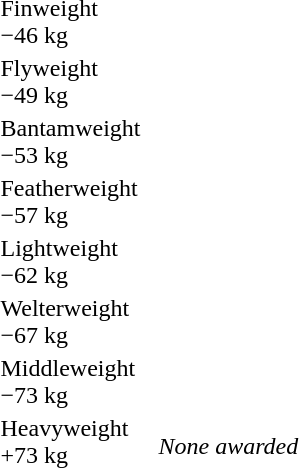<table>
<tr>
<td rowspan=2>Finweight<br>−46 kg</td>
<td rowspan=2></td>
<td rowspan=2></td>
<td></td>
</tr>
<tr>
<td></td>
</tr>
<tr>
<td rowspan=2>Flyweight<br>−49 kg</td>
<td rowspan=2></td>
<td rowspan=2></td>
<td></td>
</tr>
<tr>
<td></td>
</tr>
<tr>
<td rowspan=2>Bantamweight<br>−53 kg</td>
<td rowspan=2></td>
<td rowspan=2></td>
<td></td>
</tr>
<tr>
<td></td>
</tr>
<tr>
<td rowspan=2>Featherweight<br>−57 kg</td>
<td rowspan=2></td>
<td rowspan=2></td>
<td></td>
</tr>
<tr>
<td></td>
</tr>
<tr>
<td rowspan=2>Lightweight<br>−62 kg</td>
<td rowspan=2></td>
<td rowspan=2></td>
<td></td>
</tr>
<tr>
<td></td>
</tr>
<tr>
<td rowspan=2>Welterweight<br>−67 kg</td>
<td rowspan=2></td>
<td rowspan=2></td>
<td></td>
</tr>
<tr>
<td></td>
</tr>
<tr>
<td rowspan=2>Middleweight<br>−73 kg</td>
<td rowspan=2></td>
<td rowspan=2></td>
<td></td>
</tr>
<tr>
<td></td>
</tr>
<tr>
<td rowspan=2>Heavyweight<br>+73 kg</td>
<td rowspan=2></td>
<td rowspan=2></td>
<td></td>
</tr>
<tr>
<td><em>None awarded</em></td>
</tr>
</table>
